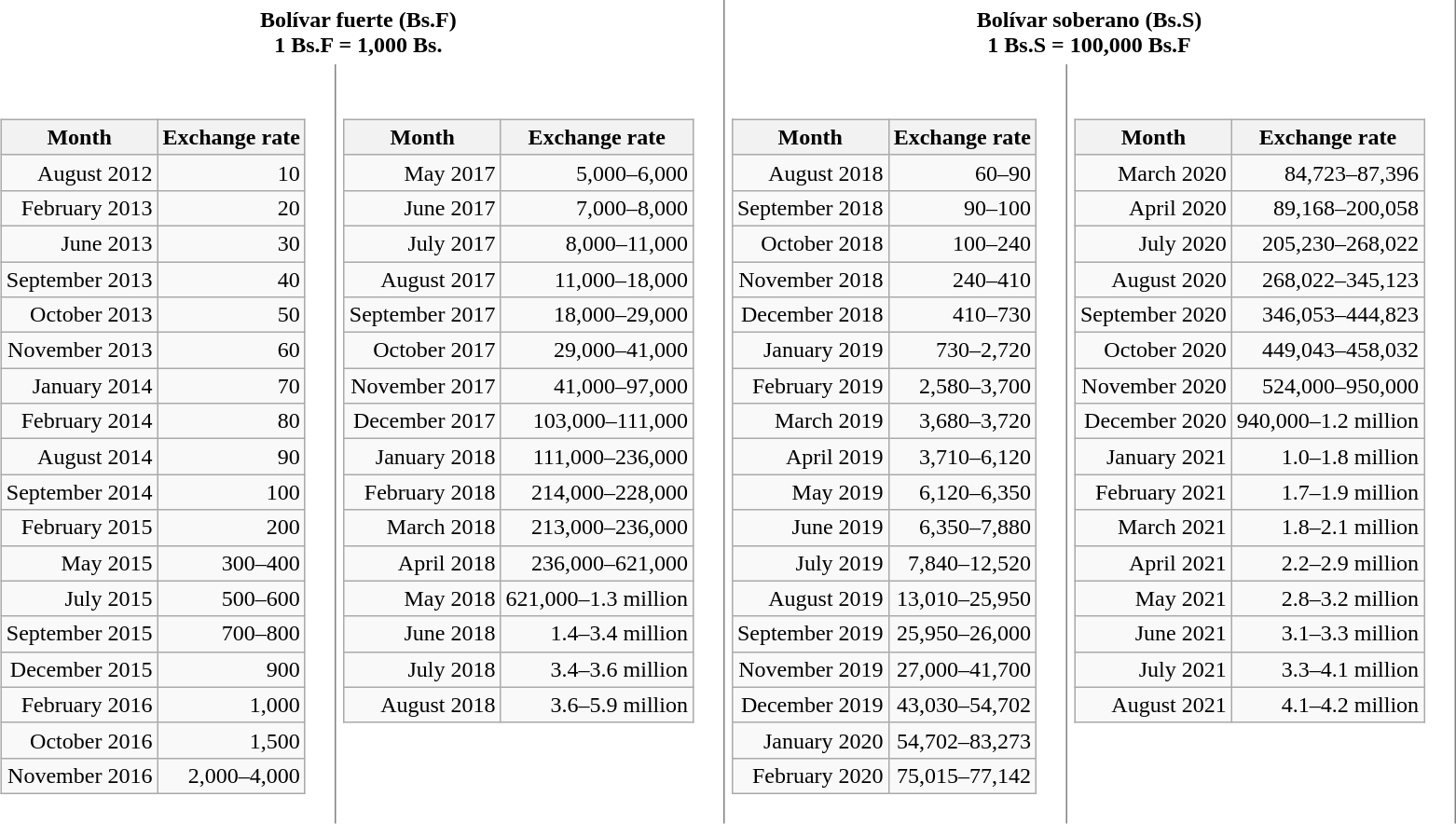<table cellpadding="5" rules="cols">
<tr>
<th colspan="2">Bolívar fuerte (Bs.F) <br> 1 Bs.F = 1,000 Bs.</th>
<th colspan="2">Bolívar soberano (Bs.S) <br> 1 Bs.S = 100,000 Bs.F</th>
</tr>
<tr valign="top">
<td><br><table class="wikitable" style="text-align:right">
<tr>
<th>Month</th>
<th>Exchange rate</th>
</tr>
<tr>
<td>August 2012</td>
<td>10</td>
</tr>
<tr>
<td>February 2013</td>
<td>20</td>
</tr>
<tr>
<td>June 2013</td>
<td>30</td>
</tr>
<tr>
<td>September 2013</td>
<td>40</td>
</tr>
<tr>
<td>October 2013</td>
<td>50</td>
</tr>
<tr>
<td>November 2013</td>
<td>60</td>
</tr>
<tr>
<td>January 2014</td>
<td>70</td>
</tr>
<tr>
<td>February 2014</td>
<td>80</td>
</tr>
<tr>
<td>August 2014</td>
<td>90</td>
</tr>
<tr>
<td>September 2014</td>
<td>100</td>
</tr>
<tr>
<td>February 2015</td>
<td>200</td>
</tr>
<tr>
<td>May 2015</td>
<td>300–400</td>
</tr>
<tr>
<td>July 2015</td>
<td>500–600</td>
</tr>
<tr>
<td>September 2015</td>
<td>700–800</td>
</tr>
<tr>
<td>December 2015</td>
<td>900</td>
</tr>
<tr>
<td>February 2016</td>
<td>1,000</td>
</tr>
<tr>
<td>October 2016</td>
<td>1,500</td>
</tr>
<tr>
<td>November 2016</td>
<td>2,000–4,000</td>
</tr>
</table>
</td>
<td><br><table class="wikitable" style="text-align:right">
<tr>
<th>Month</th>
<th>Exchange rate</th>
</tr>
<tr>
<td>May 2017</td>
<td>5,000–6,000</td>
</tr>
<tr>
<td>June 2017</td>
<td>7,000–8,000</td>
</tr>
<tr>
<td>July 2017</td>
<td>8,000–11,000</td>
</tr>
<tr>
<td>August 2017</td>
<td>11,000–18,000</td>
</tr>
<tr>
<td>September 2017</td>
<td>18,000–29,000</td>
</tr>
<tr>
<td>October 2017</td>
<td>29,000–41,000</td>
</tr>
<tr>
<td>November 2017</td>
<td>41,000–97,000</td>
</tr>
<tr>
<td>December 2017</td>
<td>103,000–111,000</td>
</tr>
<tr>
<td>January 2018</td>
<td>111,000–236,000</td>
</tr>
<tr>
<td>February 2018</td>
<td>214,000–228,000</td>
</tr>
<tr>
<td>March 2018</td>
<td>213,000–236,000</td>
</tr>
<tr>
<td>April 2018</td>
<td>236,000–621,000</td>
</tr>
<tr>
<td>May 2018</td>
<td>621,000–1.3 million</td>
</tr>
<tr>
<td>June 2018</td>
<td>1.4–3.4 million</td>
</tr>
<tr>
<td>July 2018</td>
<td>3.4–3.6 million</td>
</tr>
<tr>
<td>August 2018</td>
<td>3.6–5.9 million</td>
</tr>
</table>
</td>
<td><br><table class="wikitable" style="text-align:right">
<tr>
<th>Month</th>
<th>Exchange rate</th>
</tr>
<tr>
<td>August 2018</td>
<td>60–90</td>
</tr>
<tr>
<td>September 2018</td>
<td>90–100</td>
</tr>
<tr>
<td>October 2018</td>
<td>100–240</td>
</tr>
<tr>
<td>November 2018</td>
<td>240–410</td>
</tr>
<tr>
<td>December 2018</td>
<td>410–730</td>
</tr>
<tr>
<td>January 2019</td>
<td>730–2,720</td>
</tr>
<tr>
<td>February 2019</td>
<td>2,580–3,700</td>
</tr>
<tr>
<td>March 2019</td>
<td>3,680–3,720</td>
</tr>
<tr>
<td>April 2019</td>
<td>3,710–6,120</td>
</tr>
<tr>
<td>May 2019</td>
<td>6,120–6,350</td>
</tr>
<tr>
<td>June 2019</td>
<td>6,350–7,880</td>
</tr>
<tr>
<td>July 2019</td>
<td>7,840–12,520</td>
</tr>
<tr>
<td>August 2019</td>
<td>13,010–25,950</td>
</tr>
<tr>
<td>September 2019</td>
<td>25,950–26,000</td>
</tr>
<tr>
<td>November 2019</td>
<td>27,000–41,700</td>
</tr>
<tr>
<td>December 2019</td>
<td>43,030–54,702</td>
</tr>
<tr>
<td>January 2020</td>
<td>54,702–83,273</td>
</tr>
<tr>
<td>February 2020</td>
<td>75,015–77,142</td>
</tr>
</table>
</td>
<td><br><table class="wikitable" style="text-align:right">
<tr>
<th>Month</th>
<th>Exchange rate</th>
</tr>
<tr>
<td>March 2020</td>
<td>84,723–87,396</td>
</tr>
<tr>
<td>April 2020</td>
<td>89,168–200,058</td>
</tr>
<tr>
<td>July 2020</td>
<td>205,230–268,022</td>
</tr>
<tr>
<td>August 2020</td>
<td>268,022–345,123</td>
</tr>
<tr>
<td>September 2020</td>
<td>346,053–444,823</td>
</tr>
<tr>
<td>October 2020</td>
<td>449,043–458,032</td>
</tr>
<tr>
<td>November 2020</td>
<td>524,000–950,000</td>
</tr>
<tr>
<td>December 2020</td>
<td>940,000–1.2 million</td>
</tr>
<tr>
<td>January 2021</td>
<td>1.0–1.8 million</td>
</tr>
<tr>
<td>February 2021</td>
<td>1.7–1.9 million</td>
</tr>
<tr>
<td>March 2021</td>
<td>1.8–2.1 million</td>
</tr>
<tr>
<td>April 2021</td>
<td>2.2–2.9 million</td>
</tr>
<tr>
<td>May 2021</td>
<td>2.8–3.2 million</td>
</tr>
<tr>
<td>June 2021</td>
<td>3.1–3.3 million</td>
</tr>
<tr>
<td>July 2021</td>
<td>3.3–4.1 million</td>
</tr>
<tr>
<td>August 2021</td>
<td>4.1–4.2 million</td>
</tr>
</table>
</td>
<td></td>
</tr>
</table>
